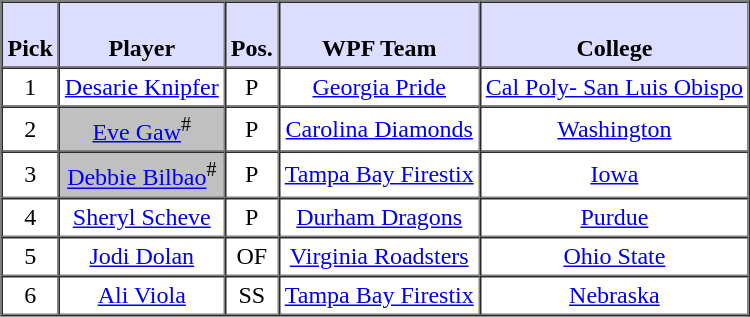<table style="text-align: center" border="1" cellpadding="3" cellspacing="0">
<tr>
<th style="background:#ddf;"><br>Pick</th>
<th style="background:#ddf;"><br>Player</th>
<th style="background:#ddf;"><br>Pos.</th>
<th style="background:#ddf;"><br>WPF Team</th>
<th style="background:#ddf;"><br>College</th>
</tr>
<tr>
<td>1</td>
<td><a href='#'>Desarie Knipfer</a></td>
<td>P</td>
<td><a href='#'>Georgia Pride</a></td>
<td><a href='#'>Cal Poly-	San Luis Obispo</a></td>
</tr>
<tr>
<td>2</td>
<td style="background:#C0C0C0;"><a href='#'>Eve Gaw</a><sup>#</sup></td>
<td>P</td>
<td><a href='#'>Carolina Diamonds</a></td>
<td><a href='#'>Washington</a></td>
</tr>
<tr>
<td>3</td>
<td style="background:#C0C0C0;"><a href='#'>Debbie Bilbao</a><sup>#</sup></td>
<td>P</td>
<td><a href='#'>Tampa Bay Firestix</a></td>
<td><a href='#'>Iowa</a></td>
</tr>
<tr>
<td>4</td>
<td><a href='#'>Sheryl Scheve</a></td>
<td>P</td>
<td><a href='#'>Durham Dragons</a></td>
<td><a href='#'>Purdue</a></td>
</tr>
<tr>
<td>5</td>
<td><a href='#'>Jodi Dolan</a></td>
<td>OF</td>
<td><a href='#'>Virginia Roadsters</a></td>
<td><a href='#'>Ohio State</a></td>
</tr>
<tr>
<td>6</td>
<td><a href='#'>Ali Viola</a></td>
<td>SS</td>
<td><a href='#'>Tampa Bay Firestix</a></td>
<td><a href='#'>Nebraska</a></td>
</tr>
</table>
